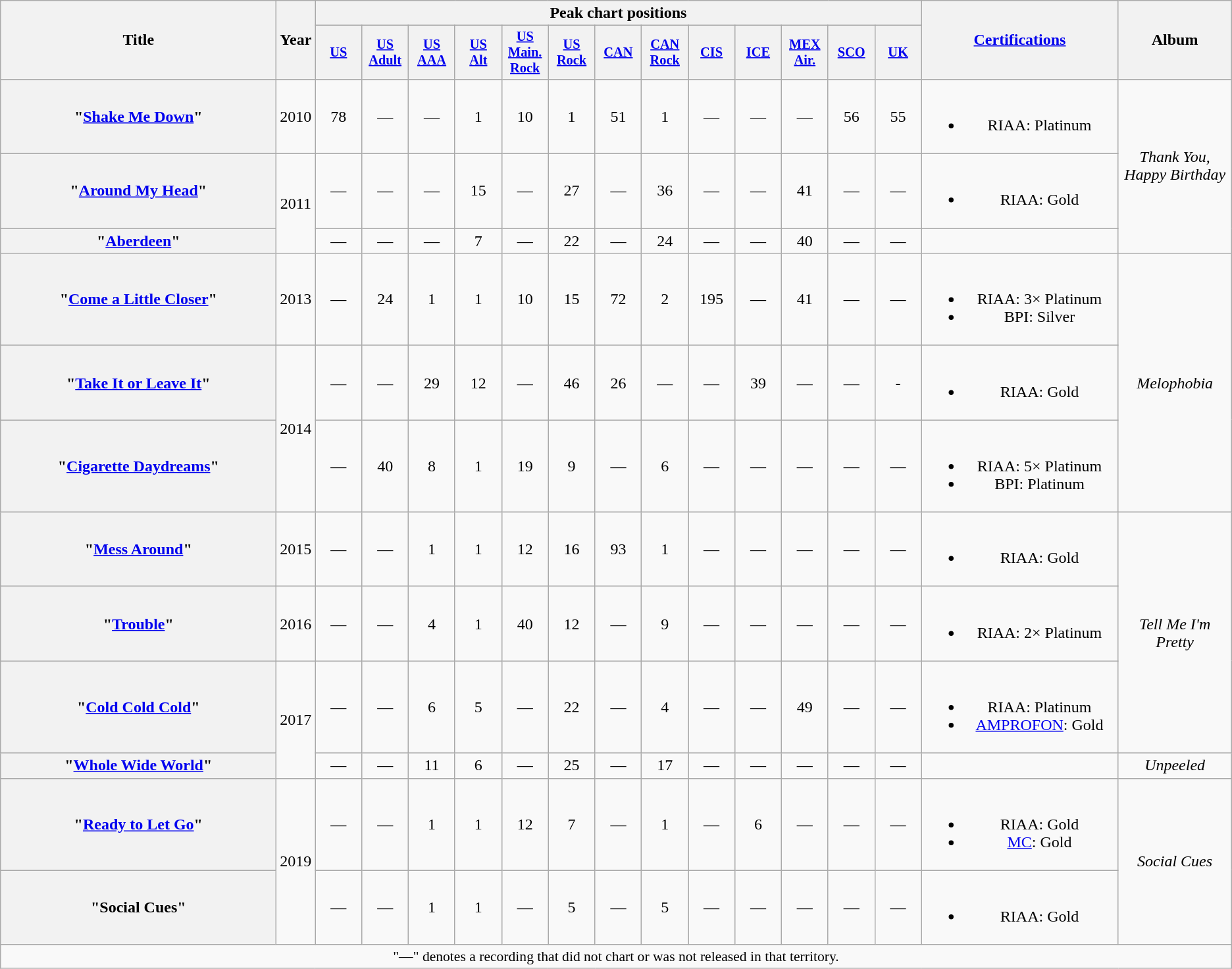<table class="wikitable plainrowheaders" style="text-align:center;">
<tr>
<th scope="col" rowspan="2" style="width:17em;">Title</th>
<th scope="col" rowspan="2">Year</th>
<th scope="col" colspan="13">Peak chart positions</th>
<th scope="col" rowspan="2" style="width:12em;"><a href='#'>Certifications</a></th>
<th scope="col" rowspan="2">Album</th>
</tr>
<tr>
<th scope="col" style="width:3em;font-size:85%;"><a href='#'>US</a><br></th>
<th scope="col" style="width:3em;font-size:85%;"><a href='#'>US<br>Adult</a><br></th>
<th scope="col" style="width:3em;font-size:85%;"><a href='#'>US<br>AAA</a><br></th>
<th scope="col" style="width:3em;font-size:85%;"><a href='#'>US<br>Alt</a><br></th>
<th scope="col" style="width:3em;font-size:85%;"><a href='#'>US<br>Main.<br>Rock</a><br></th>
<th scope="col" style="width:3em;font-size:85%;"><a href='#'>US<br>Rock</a><br></th>
<th scope="col" style="width:3em;font-size:85%;"><a href='#'>CAN</a><br></th>
<th scope="col" style="width:3em;font-size:85%;"><a href='#'>CAN<br>Rock</a><br></th>
<th scope="col" style="width:3em;font-size:85%;"><a href='#'>CIS</a><br></th>
<th scope="col" style="width:3em;font-size:85%;"><a href='#'>ICE</a><br></th>
<th scope="col" style="width:3em;font-size:85%;"><a href='#'>MEX<br>Air.</a><br></th>
<th scope="col" style="width:3em;font-size:85%;"><a href='#'>SCO</a><br></th>
<th scope="col" style="width:3em;font-size:85%;"><a href='#'>UK</a><br></th>
</tr>
<tr>
<th scope="row">"<a href='#'>Shake Me Down</a>"</th>
<td>2010</td>
<td>78</td>
<td>—</td>
<td>—</td>
<td>1</td>
<td>10</td>
<td>1</td>
<td>51</td>
<td>1</td>
<td>—</td>
<td>—</td>
<td>—</td>
<td>56</td>
<td>55</td>
<td><br><ul><li>RIAA: Platinum</li></ul></td>
<td rowspan="3"><em>Thank You, Happy Birthday</em></td>
</tr>
<tr>
<th scope="row">"<a href='#'>Around My Head</a>"</th>
<td rowspan="2">2011</td>
<td>—</td>
<td>—</td>
<td>—</td>
<td>15</td>
<td>—</td>
<td>27</td>
<td>—</td>
<td>36</td>
<td>—</td>
<td>—</td>
<td>41</td>
<td>—</td>
<td>—</td>
<td><br><ul><li>RIAA: Gold</li></ul></td>
</tr>
<tr>
<th scope="row">"<a href='#'>Aberdeen</a>"</th>
<td>—</td>
<td>—</td>
<td>—</td>
<td>7</td>
<td>—</td>
<td>22</td>
<td>—</td>
<td>24</td>
<td>—</td>
<td>—</td>
<td>40</td>
<td>—</td>
<td>—</td>
<td></td>
</tr>
<tr>
<th scope="row">"<a href='#'>Come a Little Closer</a>"</th>
<td>2013</td>
<td>—</td>
<td>24</td>
<td>1</td>
<td>1</td>
<td>10</td>
<td>15</td>
<td>72</td>
<td>2</td>
<td>195</td>
<td>—</td>
<td>41</td>
<td>—</td>
<td>—</td>
<td><br><ul><li>RIAA: 3× Platinum</li><li>BPI: Silver</li></ul></td>
<td rowspan="3"><em>Melophobia</em></td>
</tr>
<tr>
<th scope="row">"<a href='#'>Take It or Leave It</a>"</th>
<td rowspan="2">2014</td>
<td>—</td>
<td>—</td>
<td>29</td>
<td>12</td>
<td>—</td>
<td>46</td>
<td>26</td>
<td>—</td>
<td>—</td>
<td>39</td>
<td>—</td>
<td>—</td>
<td>-</td>
<td><br><ul><li>RIAA: Gold</li></ul></td>
</tr>
<tr>
<th scope="row">"<a href='#'>Cigarette Daydreams</a>"</th>
<td>—</td>
<td>40</td>
<td>8</td>
<td>1</td>
<td>19</td>
<td>9</td>
<td>—</td>
<td>6</td>
<td>—</td>
<td>—</td>
<td>—</td>
<td>—</td>
<td>—</td>
<td><br><ul><li>RIAA: 5× Platinum</li><li>BPI: Platinum</li></ul></td>
</tr>
<tr>
<th scope="row">"<a href='#'>Mess Around</a>"</th>
<td>2015</td>
<td>—</td>
<td>—</td>
<td>1</td>
<td>1</td>
<td>12</td>
<td>16</td>
<td>93</td>
<td>1</td>
<td>—</td>
<td>—</td>
<td>—</td>
<td>—</td>
<td>—</td>
<td><br><ul><li>RIAA: Gold</li></ul></td>
<td rowspan="3"><em>Tell Me I'm Pretty</em></td>
</tr>
<tr>
<th scope="row">"<a href='#'>Trouble</a>"</th>
<td>2016</td>
<td>—</td>
<td>—</td>
<td>4</td>
<td>1</td>
<td>40</td>
<td>12</td>
<td>—</td>
<td>9</td>
<td>—</td>
<td>—</td>
<td>—</td>
<td>—</td>
<td>—</td>
<td><br><ul><li>RIAA: 2× Platinum</li></ul></td>
</tr>
<tr>
<th scope="row">"<a href='#'>Cold Cold Cold</a>"</th>
<td rowspan="2">2017</td>
<td>—</td>
<td>—</td>
<td>6</td>
<td>5</td>
<td>—</td>
<td>22</td>
<td>—</td>
<td>4</td>
<td>—</td>
<td>—</td>
<td>49</td>
<td>—</td>
<td>—</td>
<td><br><ul><li>RIAA: Platinum</li><li><a href='#'>AMPROFON</a>: Gold</li></ul></td>
</tr>
<tr>
<th scope="row">"<a href='#'>Whole Wide World</a>"</th>
<td>—</td>
<td>—</td>
<td>11</td>
<td>6</td>
<td>—</td>
<td>25</td>
<td>—</td>
<td>17</td>
<td>—</td>
<td>—</td>
<td>—</td>
<td>—</td>
<td>—</td>
<td></td>
<td><em>Unpeeled</em></td>
</tr>
<tr>
<th scope="row">"<a href='#'>Ready to Let Go</a>"</th>
<td rowspan="2">2019</td>
<td>—</td>
<td>—</td>
<td>1</td>
<td>1</td>
<td>12</td>
<td>7</td>
<td>—</td>
<td>1</td>
<td>—</td>
<td>6</td>
<td>—</td>
<td>—</td>
<td>—</td>
<td><br><ul><li>RIAA: Gold</li><li><a href='#'>MC</a>: Gold</li></ul></td>
<td style="text-align:middle;" rowspan="2"><em>Social Cues</em></td>
</tr>
<tr>
<th scope="row">"Social Cues"</th>
<td>—</td>
<td>—</td>
<td>1</td>
<td>1</td>
<td>—</td>
<td>5</td>
<td>—</td>
<td>5</td>
<td>—</td>
<td>—</td>
<td>—</td>
<td>—</td>
<td>—</td>
<td><br><ul><li>RIAA: Gold</li></ul></td>
</tr>
<tr>
<td colspan="17" style="font-size:90%">"—" denotes a recording that did not chart or was not released in that territory.</td>
</tr>
</table>
